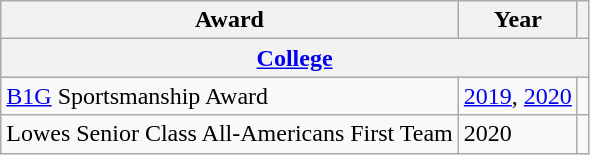<table class="wikitable">
<tr>
<th>Award</th>
<th>Year</th>
<th></th>
</tr>
<tr ALIGN="center" bgcolor="#e0e0e0">
<th colspan="3"><a href='#'>College</a></th>
</tr>
<tr>
<td><a href='#'>B1G</a> Sportsmanship Award</td>
<td><a href='#'>2019</a>, <a href='#'>2020</a></td>
<td></td>
</tr>
<tr>
<td>Lowes Senior Class All-Americans First Team</td>
<td>2020</td>
<td></td>
</tr>
</table>
